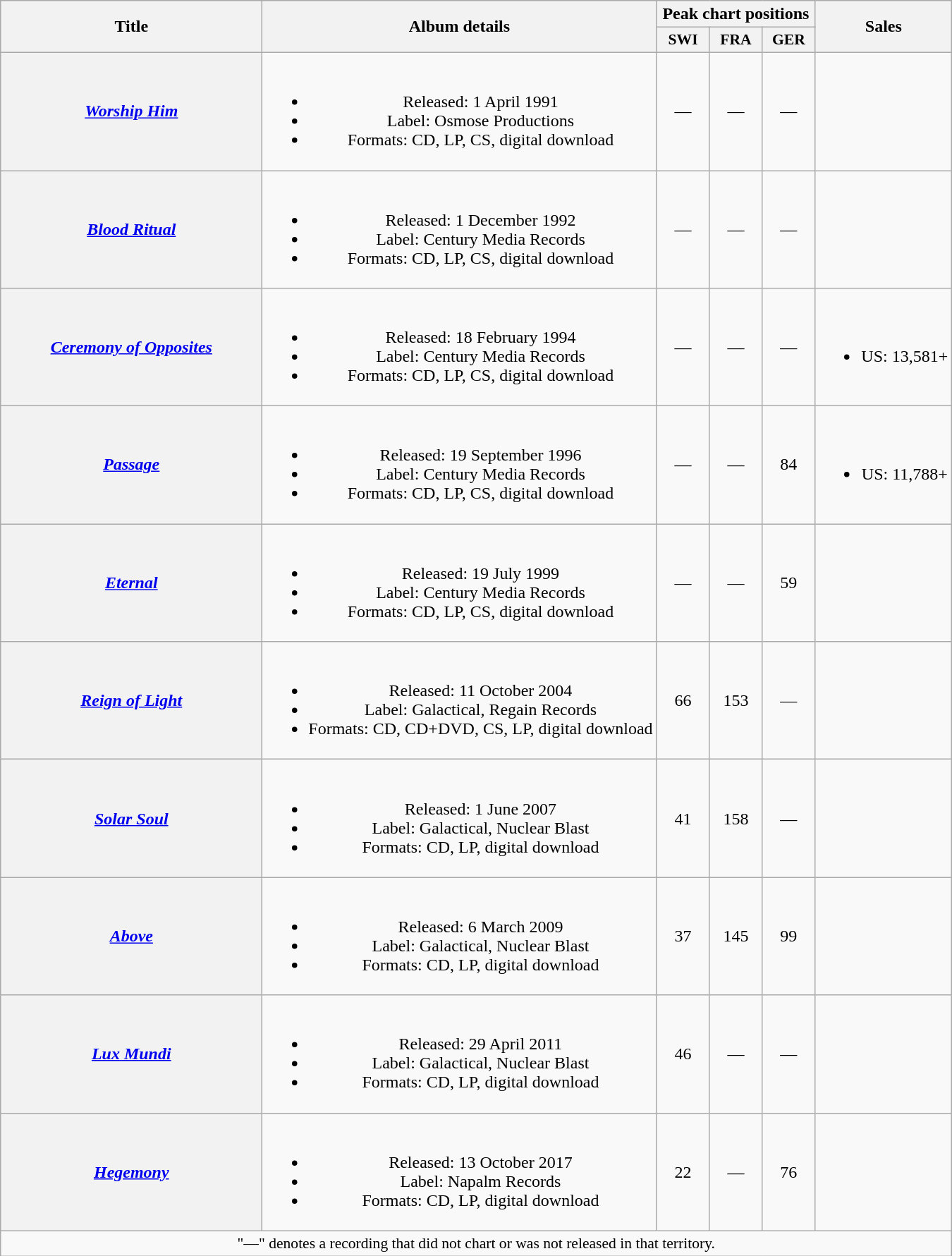<table class="wikitable plainrowheaders" style="text-align:center;">
<tr>
<th scope="col" rowspan="2" style="width:15em;">Title</th>
<th scope="col" rowspan="2">Album details</th>
<th scope="col" colspan="3">Peak chart positions</th>
<th scope="col" rowspan="2">Sales</th>
</tr>
<tr>
<th scope="col" style="width:3em;font-size:90%;">SWI<br></th>
<th scope="col" style="width:3em;font-size:90%;">FRA<br></th>
<th scope="col" style="width:3em;font-size:90%;">GER<br></th>
</tr>
<tr>
<th scope="row"><em><a href='#'>Worship Him</a></em></th>
<td><br><ul><li>Released: 1 April 1991</li><li>Label: Osmose Productions</li><li>Formats: CD, LP, CS, digital download</li></ul></td>
<td>—</td>
<td>—</td>
<td>—</td>
<td></td>
</tr>
<tr>
<th scope="row"><em><a href='#'>Blood Ritual</a></em></th>
<td><br><ul><li>Released: 1 December 1992</li><li>Label: Century Media Records</li><li>Formats: CD, LP, CS, digital download</li></ul></td>
<td>—</td>
<td>—</td>
<td>—</td>
<td></td>
</tr>
<tr>
<th scope="row"><em><a href='#'>Ceremony of Opposites</a></em></th>
<td><br><ul><li>Released: 18 February 1994</li><li>Label: Century Media Records</li><li>Formats: CD, LP, CS, digital download</li></ul></td>
<td>—</td>
<td>—</td>
<td>—</td>
<td><br><ul><li>US: 13,581+</li></ul></td>
</tr>
<tr>
<th scope="row"><em><a href='#'>Passage</a></em></th>
<td><br><ul><li>Released: 19 September 1996</li><li>Label: Century Media Records</li><li>Formats: CD, LP, CS, digital download</li></ul></td>
<td>—</td>
<td>—</td>
<td>84</td>
<td><br><ul><li>US: 11,788+</li></ul></td>
</tr>
<tr>
<th scope="row"><em><a href='#'>Eternal</a></em></th>
<td><br><ul><li>Released: 19 July 1999</li><li>Label: Century Media Records</li><li>Formats: CD, LP, CS, digital download</li></ul></td>
<td>—</td>
<td>—</td>
<td>59</td>
<td></td>
</tr>
<tr>
<th scope="row"><em><a href='#'>Reign of Light</a></em></th>
<td><br><ul><li>Released: 11 October 2004</li><li>Label: Galactical, Regain Records</li><li>Formats: CD, CD+DVD, CS, LP, digital download</li></ul></td>
<td>66</td>
<td>153</td>
<td>—</td>
<td></td>
</tr>
<tr>
<th scope="row"><em><a href='#'>Solar Soul</a></em></th>
<td><br><ul><li>Released: 1 June 2007</li><li>Label: Galactical, Nuclear Blast</li><li>Formats: CD, LP, digital download</li></ul></td>
<td>41</td>
<td>158</td>
<td>—</td>
<td></td>
</tr>
<tr>
<th scope="row"><em><a href='#'>Above</a></em></th>
<td><br><ul><li>Released: 6 March 2009</li><li>Label: Galactical, Nuclear Blast</li><li>Formats: CD, LP, digital download</li></ul></td>
<td>37</td>
<td>145</td>
<td>99</td>
<td></td>
</tr>
<tr>
<th scope="row"><em><a href='#'>Lux Mundi</a></em></th>
<td><br><ul><li>Released: 29 April 2011</li><li>Label: Galactical, Nuclear Blast</li><li>Formats: CD, LP, digital download</li></ul></td>
<td>46</td>
<td>—</td>
<td>—</td>
<td></td>
</tr>
<tr>
<th scope="row"><em><a href='#'>Hegemony</a></em></th>
<td><br><ul><li>Released: 13 October 2017</li><li>Label: Napalm Records</li><li>Formats: CD, LP, digital download</li></ul></td>
<td>22</td>
<td>—</td>
<td>76</td>
<td></td>
</tr>
<tr>
<td colspan="15" style="font-size:90%">"—" denotes a recording that did not chart or was not released in that territory.</td>
</tr>
</table>
